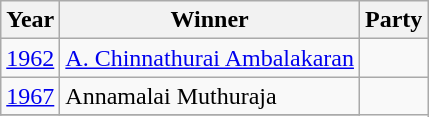<table class="wikitable sortable">
<tr>
<th>Year</th>
<th>Winner</th>
<th colspan="2">Party</th>
</tr>
<tr>
<td><a href='#'>1962</a></td>
<td><a href='#'>A. Chinnathurai Ambalakaran</a></td>
<td></td>
</tr>
<tr>
<td><a href='#'>1967</a></td>
<td>Annamalai Muthuraja</td>
</tr>
<tr>
</tr>
</table>
